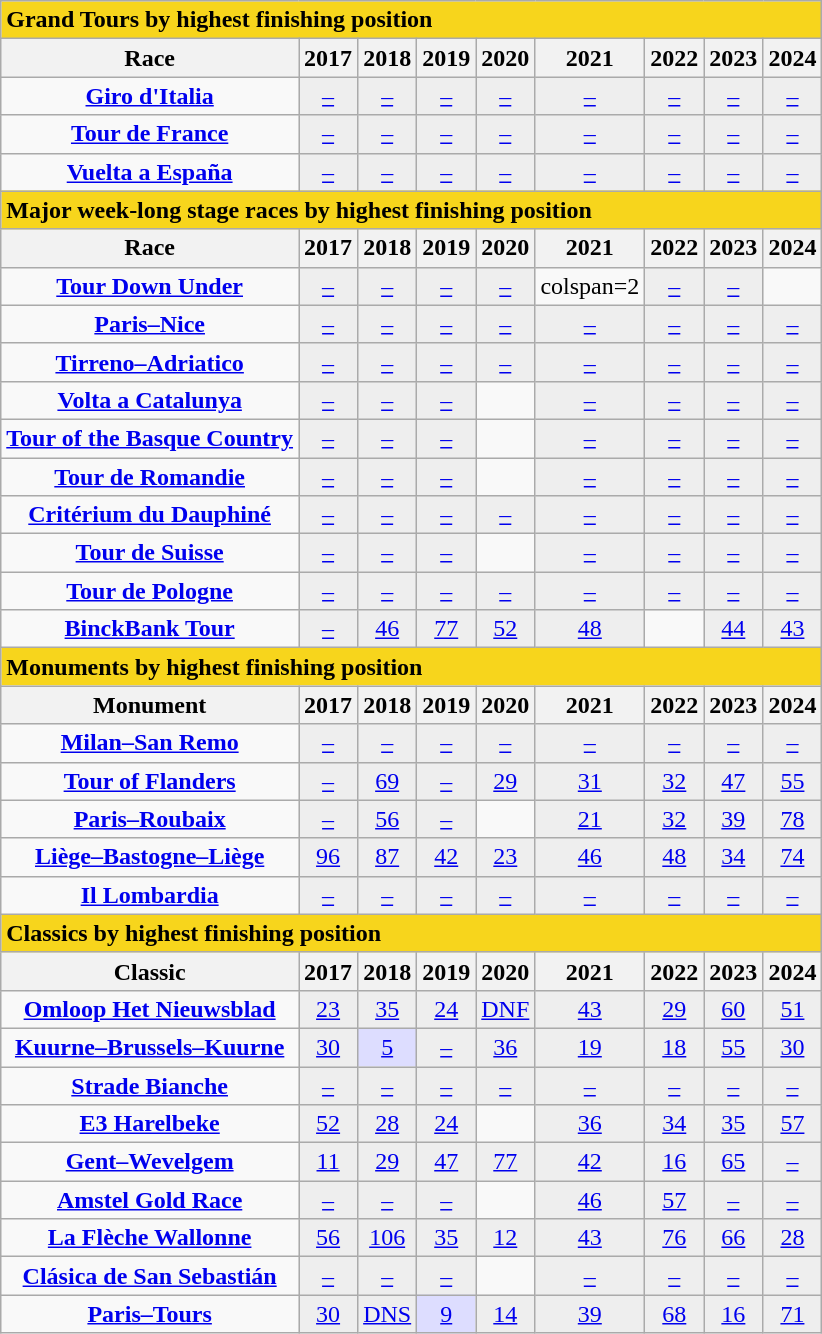<table class="wikitable">
<tr>
<td colspan="33" style="background:#F7D51C;"><strong>Grand Tours by highest finishing position</strong></td>
</tr>
<tr>
<th>Race</th>
<th>2017</th>
<th>2018</th>
<th>2019</th>
<th>2020</th>
<th>2021</th>
<th>2022</th>
<th>2023</th>
<th>2024</th>
</tr>
<tr align="center">
<td><strong><a href='#'>Giro d'Italia</a></strong></td>
<td style="background:#eee;"><a href='#'>–</a></td>
<td style="background:#eee;"><a href='#'>–</a></td>
<td style="background:#eee;"><a href='#'>–</a></td>
<td style="background:#eee;"><a href='#'>–</a></td>
<td style="background:#eee;"><a href='#'>–</a></td>
<td style="background:#eee;"><a href='#'>–</a></td>
<td style="background:#eee;"><a href='#'>–</a></td>
<td style="background:#eee;"><a href='#'>–</a></td>
</tr>
<tr align="center">
<td><strong><a href='#'>Tour de France</a></strong></td>
<td style="background:#eee;"><a href='#'>–</a></td>
<td style="background:#eee;"><a href='#'>–</a></td>
<td style="background:#eee;"><a href='#'>–</a></td>
<td style="background:#eee;"><a href='#'>–</a></td>
<td style="background:#eee;"><a href='#'>–</a></td>
<td style="background:#eee;"><a href='#'>–</a></td>
<td style="background:#eee;"><a href='#'>–</a></td>
<td style="background:#eee;"><a href='#'>–</a></td>
</tr>
<tr align="center">
<td><strong><a href='#'>Vuelta a España</a></strong></td>
<td style="background:#eee;"><a href='#'>–</a></td>
<td style="background:#eee;"><a href='#'>–</a></td>
<td style="background:#eee;"><a href='#'>–</a></td>
<td style="background:#eee;"><a href='#'>–</a></td>
<td style="background:#eee;"><a href='#'>–</a></td>
<td style="background:#eee;"><a href='#'>–</a></td>
<td style="background:#eee;"><a href='#'>–</a></td>
<td style="background:#eee;"><a href='#'>–</a></td>
</tr>
<tr>
<td colspan="33" style="background:#F7D51C;"><strong>Major week-long stage races by highest finishing position</strong></td>
</tr>
<tr>
<th>Race</th>
<th>2017</th>
<th>2018</th>
<th>2019</th>
<th>2020</th>
<th>2021</th>
<th>2022</th>
<th>2023</th>
<th>2024</th>
</tr>
<tr align="center">
<td><strong><a href='#'>Tour Down Under</a></strong></td>
<td style="background:#eee;"><a href='#'>–</a></td>
<td style="background:#eee;"><a href='#'>–</a></td>
<td style="background:#eee;"><a href='#'>–</a></td>
<td style="background:#eee;"><a href='#'>–</a></td>
<td>colspan=2 </td>
<td style="background:#eee;"><a href='#'>–</a></td>
<td style="background:#eee;"><a href='#'>–</a></td>
</tr>
<tr align="center">
<td><strong><a href='#'>Paris–Nice</a></strong></td>
<td style="background:#eee;"><a href='#'>–</a></td>
<td style="background:#eee;"><a href='#'>–</a></td>
<td style="background:#eee;"><a href='#'>–</a></td>
<td style="background:#eee;"><a href='#'>–</a></td>
<td style="background:#eee;"><a href='#'>–</a></td>
<td style="background:#eee;"><a href='#'>–</a></td>
<td style="background:#eee;"><a href='#'>–</a></td>
<td style="background:#eee;"><a href='#'>–</a></td>
</tr>
<tr align="center">
<td><strong><a href='#'>Tirreno–Adriatico</a></strong></td>
<td style="background:#eee;"><a href='#'>–</a></td>
<td style="background:#eee;"><a href='#'>–</a></td>
<td style="background:#eee;"><a href='#'>–</a></td>
<td style="background:#eee;"><a href='#'>–</a></td>
<td style="background:#eee;"><a href='#'>–</a></td>
<td style="background:#eee;"><a href='#'>–</a></td>
<td style="background:#eee;"><a href='#'>–</a></td>
<td style="background:#eee;"><a href='#'>–</a></td>
</tr>
<tr align="center">
<td><strong><a href='#'>Volta a Catalunya</a></strong></td>
<td style="background:#eee;"><a href='#'>–</a></td>
<td style="background:#eee;"><a href='#'>–</a></td>
<td style="background:#eee;"><a href='#'>–</a></td>
<td></td>
<td style="background:#eee;"><a href='#'>–</a></td>
<td style="background:#eee;"><a href='#'>–</a></td>
<td style="background:#eee;"><a href='#'>–</a></td>
<td style="background:#eee;"><a href='#'>–</a></td>
</tr>
<tr align="center">
<td><strong><a href='#'>Tour of the Basque Country</a></strong></td>
<td style="background:#eee;"><a href='#'>–</a></td>
<td style="background:#eee;"><a href='#'>–</a></td>
<td style="background:#eee;"><a href='#'>–</a></td>
<td></td>
<td style="background:#eee;"><a href='#'>–</a></td>
<td style="background:#eee;"><a href='#'>–</a></td>
<td style="background:#eee;"><a href='#'>–</a></td>
<td style="background:#eee;"><a href='#'>–</a></td>
</tr>
<tr align="center">
<td><strong><a href='#'>Tour de Romandie</a></strong></td>
<td style="background:#eee;"><a href='#'>–</a></td>
<td style="background:#eee;"><a href='#'>–</a></td>
<td style="background:#eee;"><a href='#'>–</a></td>
<td></td>
<td style="background:#eee;"><a href='#'>–</a></td>
<td style="background:#eee;"><a href='#'>–</a></td>
<td style="background:#eee;"><a href='#'>–</a></td>
<td style="background:#eee;"><a href='#'>–</a></td>
</tr>
<tr align="center">
<td><strong><a href='#'>Critérium du Dauphiné</a></strong></td>
<td style="background:#eee;"><a href='#'>–</a></td>
<td style="background:#eee;"><a href='#'>–</a></td>
<td style="background:#eee;"><a href='#'>–</a></td>
<td style="background:#eee;"><a href='#'>–</a></td>
<td style="background:#eee;"><a href='#'>–</a></td>
<td style="background:#eee;"><a href='#'>–</a></td>
<td style="background:#eee;"><a href='#'>–</a></td>
<td style="background:#eee;"><a href='#'>–</a></td>
</tr>
<tr align="center">
<td><strong><a href='#'>Tour de Suisse</a></strong></td>
<td style="background:#eee;"><a href='#'>–</a></td>
<td style="background:#eee;"><a href='#'>–</a></td>
<td style="background:#eee;"><a href='#'>–</a></td>
<td></td>
<td style="background:#eee;"><a href='#'>–</a></td>
<td style="background:#eee;"><a href='#'>–</a></td>
<td style="background:#eee;"><a href='#'>–</a></td>
<td style="background:#eee;"><a href='#'>–</a></td>
</tr>
<tr align="center">
<td><strong><a href='#'>Tour de Pologne</a></strong></td>
<td style="background:#eee;"><a href='#'>–</a></td>
<td style="background:#eee;"><a href='#'>–</a></td>
<td style="background:#eee;"><a href='#'>–</a></td>
<td style="background:#eee;"><a href='#'>–</a></td>
<td style="background:#eee;"><a href='#'>–</a></td>
<td style="background:#eee;"><a href='#'>–</a></td>
<td style="background:#eee;"><a href='#'>–</a></td>
<td style="background:#eee;"><a href='#'>–</a></td>
</tr>
<tr align="center">
<td><strong><a href='#'>BinckBank Tour</a></strong></td>
<td style="background:#eee;"><a href='#'>–</a></td>
<td style="background:#eee;"><a href='#'>46</a></td>
<td style="background:#eee;"><a href='#'>77</a></td>
<td style="background:#eee;"><a href='#'>52</a></td>
<td style="background:#eee;"><a href='#'>48</a></td>
<td></td>
<td style="background:#eee;"><a href='#'>44</a></td>
<td style="background:#eee;"><a href='#'>43</a></td>
</tr>
<tr>
<td colspan="33" style="background:#F7D51C;"><strong>Monuments by highest finishing position</strong></td>
</tr>
<tr>
<th>Monument</th>
<th>2017</th>
<th>2018</th>
<th>2019</th>
<th>2020</th>
<th>2021</th>
<th>2022</th>
<th>2023</th>
<th>2024</th>
</tr>
<tr align="center">
<td><strong><a href='#'>Milan–San Remo</a></strong></td>
<td style="background:#eee;"><a href='#'>–</a></td>
<td style="background:#eee;"><a href='#'>–</a></td>
<td style="background:#eee;"><a href='#'>–</a></td>
<td style="background:#eee;"><a href='#'>–</a></td>
<td style="background:#eee;"><a href='#'>–</a></td>
<td style="background:#eee;"><a href='#'>–</a></td>
<td style="background:#eee;"><a href='#'>–</a></td>
<td style="background:#eee;"><a href='#'>–</a></td>
</tr>
<tr align="center">
<td><strong><a href='#'>Tour of Flanders</a></strong></td>
<td style="background:#eee;"><a href='#'>–</a></td>
<td style="background:#eee;"><a href='#'>69</a></td>
<td style="background:#eee;"><a href='#'>–</a></td>
<td style="background:#eee;"><a href='#'>29</a></td>
<td style="background:#eee;"><a href='#'>31</a></td>
<td style="background:#eee;"><a href='#'>32</a></td>
<td style="background:#eee;"><a href='#'>47</a></td>
<td style="background:#eee;"><a href='#'>55</a></td>
</tr>
<tr align="center">
<td><strong><a href='#'>Paris–Roubaix</a></strong></td>
<td style="background:#eee;"><a href='#'>–</a></td>
<td style="background:#eee;"><a href='#'>56</a></td>
<td style="background:#eee;"><a href='#'>–</a></td>
<td></td>
<td style="background:#eee;"><a href='#'>21</a></td>
<td style="background:#eee;"><a href='#'>32</a></td>
<td style="background:#eee;"><a href='#'>39</a></td>
<td style="background:#eee;"><a href='#'>78</a></td>
</tr>
<tr align="center">
<td><strong><a href='#'>Liège–Bastogne–Liège</a></strong></td>
<td style="background:#eee;"><a href='#'>96</a></td>
<td style="background:#eee;"><a href='#'>87</a></td>
<td style="background:#eee;"><a href='#'>42</a></td>
<td style="background:#eee;"><a href='#'>23</a></td>
<td style="background:#eee;"><a href='#'>46</a></td>
<td style="background:#eee;"><a href='#'>48</a></td>
<td style="background:#eee;"><a href='#'>34</a></td>
<td style="background:#eee;"><a href='#'>74</a></td>
</tr>
<tr align="center">
<td><strong><a href='#'>Il Lombardia</a></strong></td>
<td style="background:#eee;"><a href='#'>–</a></td>
<td style="background:#eee;"><a href='#'>–</a></td>
<td style="background:#eee;"><a href='#'>–</a></td>
<td style="background:#eee;"><a href='#'>–</a></td>
<td style="background:#eee;"><a href='#'>–</a></td>
<td style="background:#eee;"><a href='#'>–</a></td>
<td style="background:#eee;"><a href='#'>–</a></td>
<td style="background:#eee;"><a href='#'>–</a></td>
</tr>
<tr>
<td colspan="33" style="background:#F7D51C;"><strong>Classics by highest finishing position</strong></td>
</tr>
<tr>
<th>Classic</th>
<th>2017</th>
<th>2018</th>
<th>2019</th>
<th>2020</th>
<th>2021</th>
<th>2022</th>
<th>2023</th>
<th>2024</th>
</tr>
<tr align="center">
<td><strong><a href='#'>Omloop Het Nieuwsblad</a></strong></td>
<td style="background:#eee;"><a href='#'>23</a></td>
<td style="background:#eee;"><a href='#'>35</a></td>
<td style="background:#eee;"><a href='#'>24</a></td>
<td style="background:#eee;"><a href='#'>DNF</a></td>
<td style="background:#eee;"><a href='#'>43</a></td>
<td style="background:#eee;"><a href='#'>29</a></td>
<td style="background:#eee;"><a href='#'>60</a></td>
<td style="background:#eee;"><a href='#'>51</a></td>
</tr>
<tr align="center">
<td><strong><a href='#'>Kuurne–Brussels–Kuurne</a></strong></td>
<td style="background:#eee;"><a href='#'>30</a></td>
<td style="background:#ddf;"><a href='#'>5</a></td>
<td style="background:#eee;"><a href='#'>–</a></td>
<td style="background:#eee;"><a href='#'>36</a></td>
<td style="background:#eee;"><a href='#'>19</a></td>
<td style="background:#eee;"><a href='#'>18</a></td>
<td style="background:#eee;"><a href='#'>55</a></td>
<td style="background:#eee;"><a href='#'>30</a></td>
</tr>
<tr align="center">
<td><strong><a href='#'>Strade Bianche</a></strong></td>
<td style="background:#eee;"><a href='#'>–</a></td>
<td style="background:#eee;"><a href='#'>–</a></td>
<td style="background:#eee;"><a href='#'>–</a></td>
<td style="background:#eee;"><a href='#'>–</a></td>
<td style="background:#eee;"><a href='#'>–</a></td>
<td style="background:#eee;"><a href='#'>–</a></td>
<td style="background:#eee;"><a href='#'>–</a></td>
<td style="background:#eee;"><a href='#'>–</a></td>
</tr>
<tr align="center">
<td><strong><a href='#'>E3 Harelbeke</a></strong></td>
<td style="background:#eee;"><a href='#'>52</a></td>
<td style="background:#eee;"><a href='#'>28</a></td>
<td style="background:#eee;"><a href='#'>24</a></td>
<td></td>
<td style="background:#eee;"><a href='#'>36</a></td>
<td style="background:#eee;"><a href='#'>34</a></td>
<td style="background:#eee;"><a href='#'>35</a></td>
<td style="background:#eee;"><a href='#'>57</a></td>
</tr>
<tr align="center">
<td><strong><a href='#'>Gent–Wevelgem</a></strong></td>
<td style="background:#eee;"><a href='#'>11</a></td>
<td style="background:#eee;"><a href='#'>29</a></td>
<td style="background:#eee;"><a href='#'>47</a></td>
<td style="background:#eee;"><a href='#'>77</a></td>
<td style="background:#eee;"><a href='#'>42</a></td>
<td style="background:#eee;"><a href='#'>16</a></td>
<td style="background:#eee;"><a href='#'>65</a></td>
<td style="background:#eee;"><a href='#'>–</a></td>
</tr>
<tr align="center">
<td><strong><a href='#'>Amstel Gold Race</a></strong></td>
<td style="background:#eee;"><a href='#'>–</a></td>
<td style="background:#eee;"><a href='#'>–</a></td>
<td style="background:#eee;"><a href='#'>–</a></td>
<td></td>
<td style="background:#eee;"><a href='#'>46</a></td>
<td style="background:#eee;"><a href='#'>57</a></td>
<td style="background:#eee;"><a href='#'>–</a></td>
<td style="background:#eee;"><a href='#'>–</a></td>
</tr>
<tr align="center">
<td><strong><a href='#'>La Flèche Wallonne</a></strong></td>
<td style="background:#eee;"><a href='#'>56</a></td>
<td style="background:#eee;"><a href='#'>106</a></td>
<td style="background:#eee;"><a href='#'>35</a></td>
<td style="background:#eee;"><a href='#'>12</a></td>
<td style="background:#eee;"><a href='#'>43</a></td>
<td style="background:#eee;"><a href='#'>76</a></td>
<td style="background:#eee;"><a href='#'>66</a></td>
<td style="background:#eee;"><a href='#'>28</a></td>
</tr>
<tr align="center">
<td><strong><a href='#'>Clásica de San Sebastián</a></strong></td>
<td style="background:#eee;"><a href='#'>–</a></td>
<td style="background:#eee;"><a href='#'>–</a></td>
<td style="background:#eee;"><a href='#'>–</a></td>
<td></td>
<td style="background:#eee;"><a href='#'>–</a></td>
<td style="background:#eee;"><a href='#'>–</a></td>
<td style="background:#eee;"><a href='#'>–</a></td>
<td style="background:#eee;"><a href='#'>–</a></td>
</tr>
<tr align="center">
<td><strong><a href='#'>Paris–Tours</a></strong></td>
<td style="background:#eee;"><a href='#'>30</a></td>
<td style="background:#eee;"><a href='#'>DNS</a></td>
<td style="background:#ddf;"><a href='#'>9</a></td>
<td style="background:#eee;"><a href='#'>14</a></td>
<td style="background:#eee;"><a href='#'>39</a></td>
<td style="background:#eee;"><a href='#'>68</a></td>
<td style="background:#eee;"><a href='#'>16</a></td>
<td style="background:#eee;"><a href='#'>71</a></td>
</tr>
</table>
